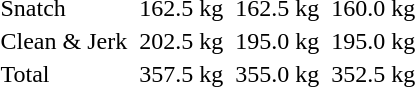<table>
<tr>
<td>Snatch</td>
<td></td>
<td>162.5 kg</td>
<td></td>
<td>162.5 kg</td>
<td></td>
<td>160.0 kg</td>
</tr>
<tr>
<td>Clean & Jerk</td>
<td></td>
<td>202.5 kg</td>
<td></td>
<td>195.0 kg</td>
<td></td>
<td>195.0 kg</td>
</tr>
<tr>
<td>Total</td>
<td></td>
<td>357.5 kg</td>
<td></td>
<td>355.0 kg</td>
<td></td>
<td>352.5 kg</td>
</tr>
</table>
